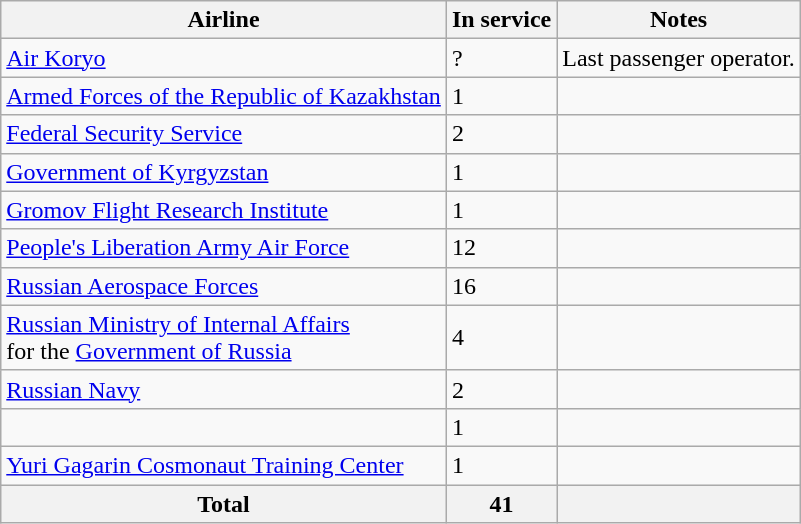<table class="wikitable sortable">
<tr>
<th>Airline</th>
<th>In service</th>
<th>Notes</th>
</tr>
<tr>
<td> <a href='#'>Air Koryo</a></td>
<td>?</td>
<td>Last passenger operator.</td>
</tr>
<tr>
<td> <a href='#'>Armed Forces of the Republic of Kazakhstan</a></td>
<td>1</td>
<td></td>
</tr>
<tr>
<td> <a href='#'>Federal Security Service</a></td>
<td>2</td>
<td></td>
</tr>
<tr>
<td> <a href='#'>Government of Kyrgyzstan</a></td>
<td>1</td>
<td></td>
</tr>
<tr>
<td> <a href='#'>Gromov Flight Research Institute</a></td>
<td>1</td>
<td></td>
</tr>
<tr>
<td> <a href='#'>People's Liberation Army Air Force</a></td>
<td>12</td>
<td></td>
</tr>
<tr>
<td> <a href='#'>Russian Aerospace Forces</a></td>
<td>16</td>
<td></td>
</tr>
<tr>
<td> <a href='#'>Russian Ministry of Internal Affairs</a> <br>for the <a href='#'>Government of Russia</a></td>
<td>4</td>
<td></td>
</tr>
<tr>
<td> <a href='#'>Russian Navy</a></td>
<td>2</td>
<td></td>
</tr>
<tr>
<td> </td>
<td>1</td>
<td></td>
</tr>
<tr>
<td> <a href='#'>Yuri Gagarin Cosmonaut Training Center</a></td>
<td>1</td>
<td></td>
</tr>
<tr>
<th><strong>Total</strong></th>
<th><strong>41</strong></th>
<th></th>
</tr>
</table>
